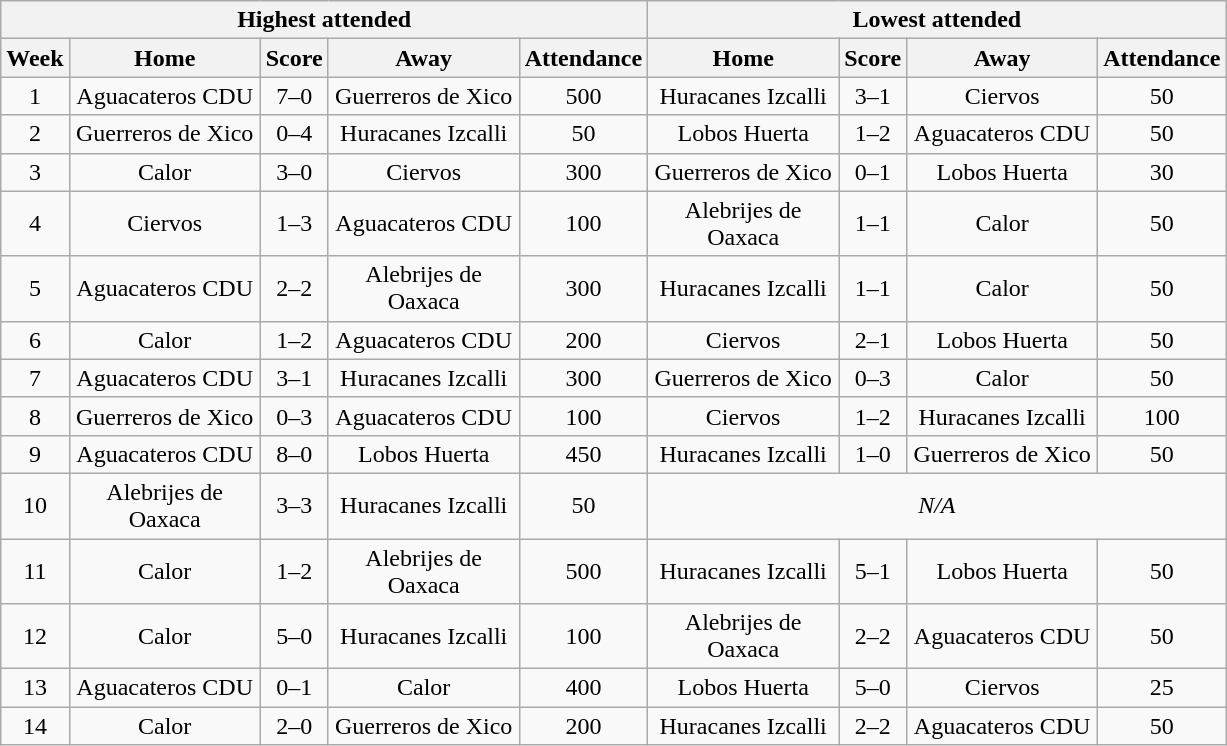<table class="wikitable" style="text-align:center">
<tr>
<th colspan=5>Highest attended</th>
<th colspan=4>Lowest attended</th>
</tr>
<tr>
<th>Week</th>
<th class="unsortable" width=120>Home</th>
<th>Score</th>
<th class="unsortable" width=120>Away</th>
<th>Attendance</th>
<th class="unsortable" width=120>Home</th>
<th>Score</th>
<th class="unsortable" width=120>Away</th>
<th>Attendance</th>
</tr>
<tr>
<td>1</td>
<td>Aguacateros CDU</td>
<td>7–0</td>
<td>Guerreros de Xico</td>
<td>500</td>
<td>Huracanes Izcalli</td>
<td>3–1</td>
<td>Ciervos</td>
<td>50</td>
</tr>
<tr>
<td>2</td>
<td>Guerreros de Xico</td>
<td>0–4</td>
<td>Huracanes Izcalli</td>
<td>50</td>
<td>Lobos Huerta</td>
<td>1–2</td>
<td>Aguacateros CDU</td>
<td>50</td>
</tr>
<tr>
<td>3</td>
<td>Calor</td>
<td>3–0</td>
<td>Ciervos</td>
<td>300</td>
<td>Guerreros de Xico</td>
<td>0–1</td>
<td>Lobos Huerta</td>
<td>30</td>
</tr>
<tr>
<td>4</td>
<td>Ciervos</td>
<td>1–3</td>
<td>Aguacateros CDU</td>
<td>100</td>
<td>Alebrijes de Oaxaca</td>
<td>1–1</td>
<td>Calor</td>
<td>50</td>
</tr>
<tr>
<td>5</td>
<td>Aguacateros CDU</td>
<td>2–2</td>
<td>Alebrijes de Oaxaca</td>
<td>300</td>
<td>Huracanes Izcalli</td>
<td>1–1</td>
<td>Calor</td>
<td>50</td>
</tr>
<tr>
<td>6</td>
<td>Calor</td>
<td>1–2</td>
<td>Aguacateros CDU</td>
<td>200</td>
<td>Ciervos</td>
<td>2–1</td>
<td>Lobos Huerta</td>
<td>50</td>
</tr>
<tr>
<td>7</td>
<td>Aguacateros CDU</td>
<td>3–1</td>
<td>Huracanes Izcalli</td>
<td>300</td>
<td>Guerreros de Xico</td>
<td>0–3</td>
<td>Calor</td>
<td>50</td>
</tr>
<tr>
<td>8</td>
<td>Guerreros de Xico</td>
<td>0–3</td>
<td>Aguacateros CDU</td>
<td>100</td>
<td>Ciervos</td>
<td>1–2</td>
<td>Huracanes Izcalli</td>
<td>100</td>
</tr>
<tr>
<td>9</td>
<td>Aguacateros CDU</td>
<td>8–0</td>
<td>Lobos Huerta</td>
<td>450</td>
<td>Huracanes Izcalli</td>
<td>1–0</td>
<td>Guerreros de Xico</td>
<td>50</td>
</tr>
<tr>
<td>10</td>
<td>Alebrijes de Oaxaca</td>
<td>3–3</td>
<td>Huracanes Izcalli</td>
<td>50</td>
<td colspan="4"><em>N/A</em></td>
</tr>
<tr>
<td>11</td>
<td>Calor</td>
<td>1–2</td>
<td>Alebrijes de Oaxaca</td>
<td>500</td>
<td>Huracanes Izcalli</td>
<td>5–1</td>
<td>Lobos Huerta</td>
<td>50</td>
</tr>
<tr>
<td>12</td>
<td>Calor</td>
<td>5–0</td>
<td>Huracanes Izcalli</td>
<td>100</td>
<td>Alebrijes de Oaxaca</td>
<td>2–2</td>
<td>Aguacateros CDU</td>
<td>50</td>
</tr>
<tr>
<td>13</td>
<td>Aguacateros CDU</td>
<td>0–1</td>
<td>Calor</td>
<td>400</td>
<td>Lobos Huerta</td>
<td>5–0</td>
<td>Ciervos</td>
<td>25</td>
</tr>
<tr>
<td>14</td>
<td>Calor</td>
<td>2–0</td>
<td>Guerreros de Xico</td>
<td>200</td>
<td>Huracanes Izcalli</td>
<td>2–2</td>
<td>Aguacateros CDU</td>
<td>50</td>
</tr>
</table>
